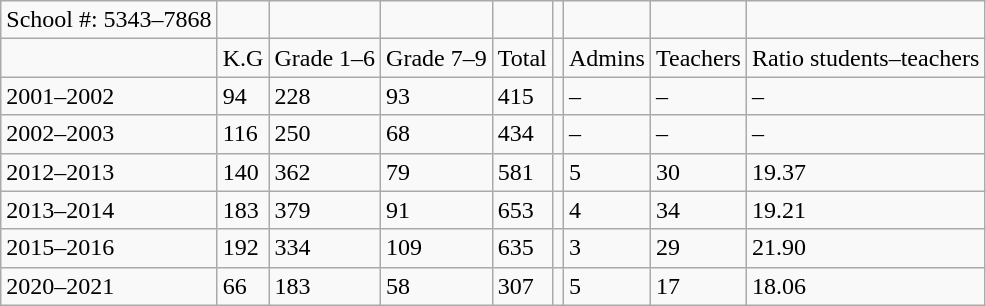<table class="wikitable">
<tr>
<td>School #: 5343–7868</td>
<td></td>
<td></td>
<td></td>
<td></td>
<td></td>
<td></td>
<td></td>
<td></td>
</tr>
<tr>
<td></td>
<td>K.G</td>
<td>Grade 1–6</td>
<td>Grade 7–9</td>
<td>Total</td>
<td></td>
<td>Admins</td>
<td>Teachers</td>
<td>Ratio students–teachers</td>
</tr>
<tr>
<td>2001–2002</td>
<td>94</td>
<td>228</td>
<td>93</td>
<td>415</td>
<td></td>
<td>–</td>
<td>–</td>
<td>–</td>
</tr>
<tr>
<td>2002–2003</td>
<td>116</td>
<td>250</td>
<td>68</td>
<td>434</td>
<td></td>
<td>–</td>
<td>–</td>
<td>–</td>
</tr>
<tr>
<td>2012–2013</td>
<td>140</td>
<td>362</td>
<td>79</td>
<td>581</td>
<td></td>
<td>5</td>
<td>30</td>
<td>19.37</td>
</tr>
<tr>
<td>2013–2014</td>
<td>183</td>
<td>379</td>
<td>91</td>
<td>653</td>
<td></td>
<td>4</td>
<td>34</td>
<td>19.21</td>
</tr>
<tr>
<td>2015–2016</td>
<td>192</td>
<td>334</td>
<td>109</td>
<td>635</td>
<td></td>
<td>3</td>
<td>29</td>
<td>21.90</td>
</tr>
<tr>
<td>2020–2021</td>
<td>66</td>
<td>183</td>
<td>58</td>
<td>307</td>
<td></td>
<td>5</td>
<td>17</td>
<td>18.06</td>
</tr>
</table>
